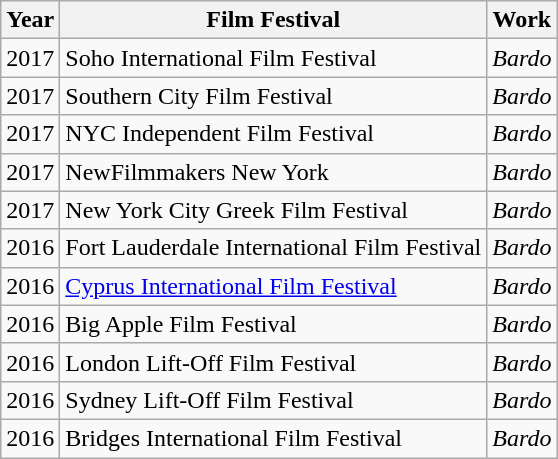<table class="wikitable sortable">
<tr>
<th>Year</th>
<th>Film Festival</th>
<th>Work</th>
</tr>
<tr>
<td>2017</td>
<td>Soho International Film Festival</td>
<td><em>Bardo</em></td>
</tr>
<tr>
<td>2017</td>
<td>Southern City Film Festival</td>
<td><em>Bardo</em></td>
</tr>
<tr>
<td>2017</td>
<td>NYC Independent Film Festival</td>
<td><em>Bardo</em></td>
</tr>
<tr>
<td>2017</td>
<td>NewFilmmakers New York</td>
<td><em>Bardo</em></td>
</tr>
<tr>
<td>2017</td>
<td>New York City Greek Film Festival</td>
<td><em>Bardo</em></td>
</tr>
<tr>
<td>2016</td>
<td>Fort Lauderdale International Film Festival</td>
<td><em>Bardo</em></td>
</tr>
<tr>
<td>2016</td>
<td><a href='#'>Cyprus International Film Festival</a></td>
<td><em>Bardo</em></td>
</tr>
<tr>
<td>2016</td>
<td>Big Apple Film Festival</td>
<td><em>Bardo</em></td>
</tr>
<tr>
<td>2016</td>
<td>London Lift-Off Film Festival</td>
<td><em>Bardo</em></td>
</tr>
<tr>
<td>2016</td>
<td>Sydney Lift-Off Film Festival</td>
<td><em>Bardo</em></td>
</tr>
<tr>
<td>2016</td>
<td>Bridges International Film Festival</td>
<td><em>Bardo</em></td>
</tr>
</table>
